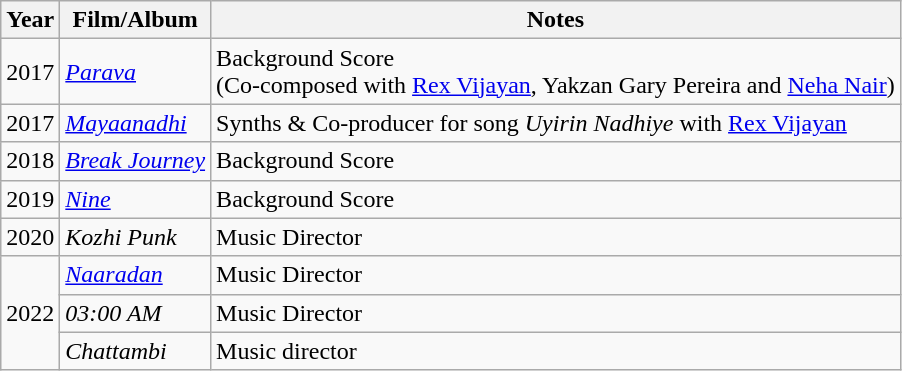<table class="wikitable sortable">
<tr>
<th>Year</th>
<th>Film/Album</th>
<th>Notes</th>
</tr>
<tr>
<td>2017</td>
<td><em><a href='#'>Parava</a></em></td>
<td>Background Score<br>(Co-composed with <a href='#'>Rex Vijayan</a>, Yakzan Gary Pereira and <a href='#'>Neha Nair</a>)</td>
</tr>
<tr>
<td>2017</td>
<td><em><a href='#'>Mayaanadhi</a></em></td>
<td>Synths & Co-producer for song <em>Uyirin Nadhiye</em> with <a href='#'>Rex Vijayan</a></td>
</tr>
<tr>
<td>2018</td>
<td><em><a href='#'>Break Journey</a></em></td>
<td>Background Score</td>
</tr>
<tr>
<td>2019</td>
<td><em><a href='#'>Nine</a></em></td>
<td>Background Score</td>
</tr>
<tr>
<td>2020</td>
<td><em>Kozhi Punk</em></td>
<td>Music Director</td>
</tr>
<tr>
<td rowspan=3>2022</td>
<td><a href='#'><em>Naaradan</em></a></td>
<td>Music Director</td>
</tr>
<tr>
<td><em>03:00 AM</em></td>
<td>Music Director</td>
</tr>
<tr>
<td><em>Chattambi</em></td>
<td>Music director</td>
</tr>
</table>
